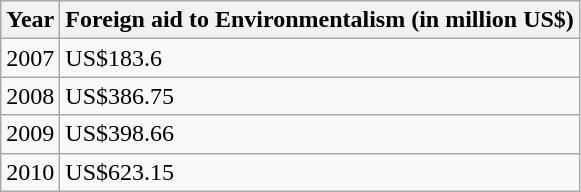<table class="wikitable">
<tr>
<th>Year</th>
<th>Foreign aid to Environmentalism (in million US$)</th>
</tr>
<tr>
<td>2007</td>
<td>US$183.6</td>
</tr>
<tr>
<td>2008</td>
<td>US$386.75</td>
</tr>
<tr>
<td>2009</td>
<td>US$398.66</td>
</tr>
<tr>
<td>2010</td>
<td>US$623.15</td>
</tr>
</table>
